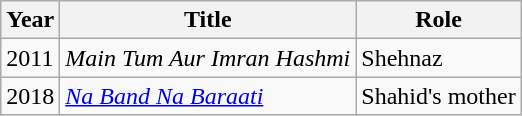<table class="wikitable sortable plainrowheaders">
<tr style="text-align:center;">
<th scope="col">Year</th>
<th scope="col">Title</th>
<th scope="col">Role</th>
</tr>
<tr>
<td>2011</td>
<td><em>Main Tum Aur Imran Hashmi</em></td>
<td>Shehnaz</td>
</tr>
<tr>
<td>2018</td>
<td><em><a href='#'>Na Band Na Baraati</a></em></td>
<td>Shahid's mother</td>
</tr>
</table>
